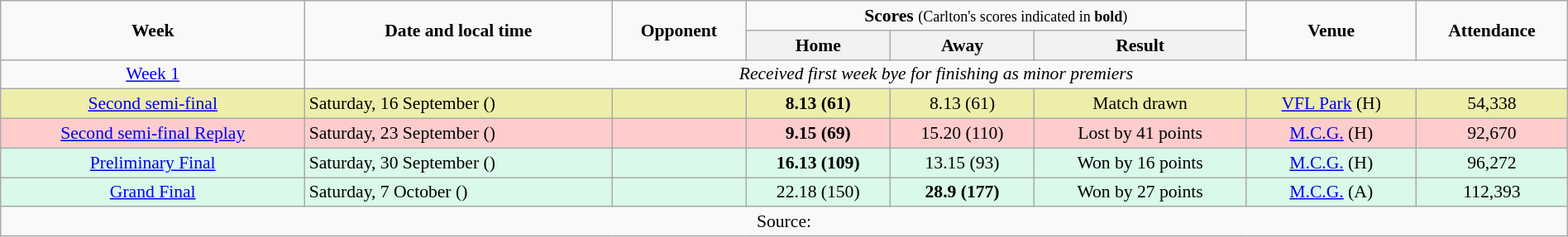<table class="wikitable" style="font-size:90%; text-align:center; width: 100%; margin-left: auto; margin-right: auto;">
<tr>
<td rowspan=2><strong>Week</strong></td>
<td rowspan=2><strong>Date and local time</strong></td>
<td rowspan=2><strong>Opponent</strong></td>
<td colspan=3><strong>Scores</strong> <small>(Carlton's scores indicated in <strong>bold</strong>)</small></td>
<td rowspan=2><strong>Venue</strong></td>
<td rowspan=2><strong>Attendance</strong></td>
</tr>
<tr>
<th>Home</th>
<th>Away</th>
<th>Result</th>
</tr>
<tr>
<td><a href='#'>Week 1</a></td>
<td colspan="7" style="text-align:center;"><span><em>Received first week bye for finishing as minor premiers</em></span></td>
</tr>
<tr style="background:#eea;">
<td><a href='#'>Second semi-final</a></td>
<td align=left>Saturday, 16 September ()</td>
<td align=left></td>
<td><strong>8.13 (61)</strong></td>
<td>8.13 (61)</td>
<td>Match drawn</td>
<td><a href='#'>VFL Park</a> (H)</td>
<td>54,338</td>
</tr>
<tr style="background:#fcc;">
<td><a href='#'>Second semi-final Replay</a></td>
<td align=left>Saturday, 23 September ()</td>
<td align=left></td>
<td><strong>9.15 (69)</strong></td>
<td>15.20 (110)</td>
<td>Lost by 41 points</td>
<td><a href='#'>M.C.G.</a> (H)</td>
<td>92,670</td>
</tr>
<tr style="background:#d9f9e9;">
<td><a href='#'>Preliminary Final</a></td>
<td align=left>Saturday, 30 September ()</td>
<td align=left></td>
<td><strong>16.13 (109)</strong></td>
<td>13.15 (93)</td>
<td>Won by 16 points</td>
<td><a href='#'>M.C.G.</a> (H)</td>
<td>96,272</td>
</tr>
<tr style="background:#d9f9e9;">
<td><a href='#'>Grand Final</a></td>
<td align=left>Saturday, 7 October ()</td>
<td align=left></td>
<td>22.18 (150)</td>
<td><strong>28.9 (177)</strong></td>
<td>Won by 27 points</td>
<td><a href='#'>M.C.G.</a> (A)</td>
<td>112,393</td>
</tr>
<tr>
<td colspan="9">Source:</td>
</tr>
</table>
